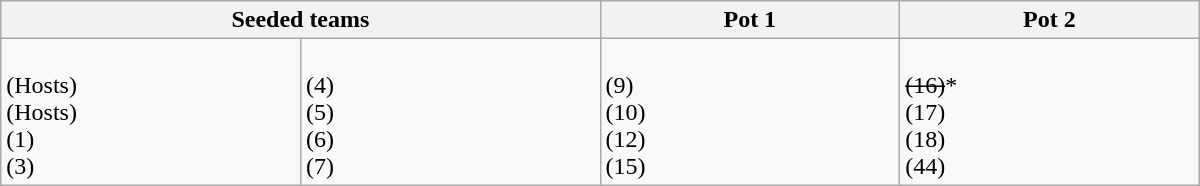<table class="wikitable" width=800>
<tr>
<th colspan=2>Seeded teams</th>
<th width=25%>Pot 1</th>
<th width=25%>Pot 2</th>
</tr>
<tr>
<td width=25%><br> (Hosts)<br>
 (Hosts)<br>
 (1)<br>
 (3)</td>
<td width=25%><br> (4)<br>
 (5)<br>
 (6)<br>
 (7)</td>
<td><br> (9)<br>
 (10)<br>
 (12)<br>
 (15)</td>
<td><br><s> (16)</s>* <br>
 (17)<br>
 (18)<br>
 (44)</td>
</tr>
</table>
